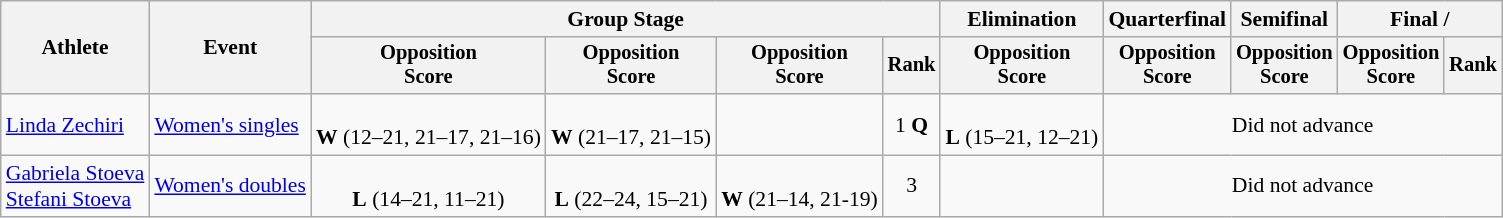<table class="wikitable" style="font-size:90%">
<tr>
<th rowspan=2>Athlete</th>
<th rowspan=2>Event</th>
<th colspan=4>Group Stage</th>
<th>Elimination</th>
<th>Quarterfinal</th>
<th>Semifinal</th>
<th colspan=2>Final / </th>
</tr>
<tr style="font-size:95%">
<th>Opposition<br>Score</th>
<th>Opposition<br>Score</th>
<th>Opposition<br>Score</th>
<th>Rank</th>
<th>Opposition<br>Score</th>
<th>Opposition<br>Score</th>
<th>Opposition<br>Score</th>
<th>Opposition<br>Score</th>
<th>Rank</th>
</tr>
<tr align=center>
<td align=left><a href='#'>Linda Zechiri</a></td>
<td align=left><a href='#'>Women's singles</a></td>
<td><br><strong>W</strong> (12–21, 21–17, 21–16)</td>
<td><br><strong>W</strong> (21–17, 21–15)</td>
<td></td>
<td>1 <strong>Q</strong></td>
<td><br><strong>L</strong> (15–21, 12–21)</td>
<td colspan=4>Did not advance</td>
</tr>
<tr align=center>
<td align=left><a href='#'>Gabriela Stoeva</a><br><a href='#'>Stefani Stoeva</a></td>
<td align=left><a href='#'>Women's doubles</a></td>
<td><br><strong>L</strong> (14–21, 11–21)</td>
<td><br><strong>L</strong> (22–24, 15–21)</td>
<td><br><strong>W</strong> (21–14, 21-19)</td>
<td>3</td>
<td></td>
<td colspan=4>Did not advance</td>
</tr>
</table>
